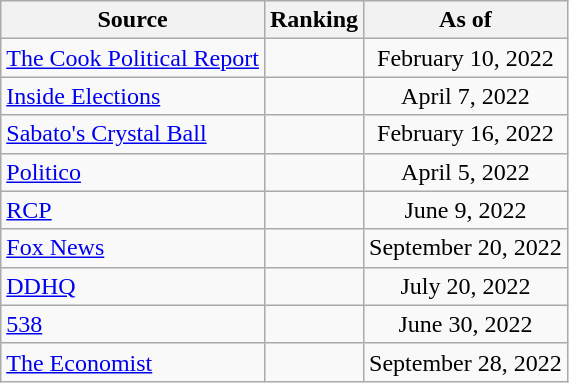<table class="wikitable" style="text-align:center">
<tr>
<th>Source</th>
<th>Ranking</th>
<th>As of</th>
</tr>
<tr>
<td align=left><a href='#'>The Cook Political Report</a></td>
<td></td>
<td>February 10, 2022</td>
</tr>
<tr>
<td align=left><a href='#'>Inside Elections</a></td>
<td></td>
<td>April 7, 2022</td>
</tr>
<tr>
<td align=left><a href='#'>Sabato's Crystal Ball</a></td>
<td></td>
<td>February 16, 2022</td>
</tr>
<tr>
<td align="left"><a href='#'>Politico</a></td>
<td></td>
<td>April 5, 2022</td>
</tr>
<tr>
<td align="left"><a href='#'>RCP</a></td>
<td></td>
<td>June 9, 2022</td>
</tr>
<tr>
<td align=left><a href='#'>Fox News</a></td>
<td></td>
<td>September 20, 2022</td>
</tr>
<tr>
<td align="left"><a href='#'>DDHQ</a></td>
<td></td>
<td>July 20, 2022</td>
</tr>
<tr>
<td align="left"><a href='#'>538</a></td>
<td></td>
<td>June 30, 2022</td>
</tr>
<tr>
<td align="left"><a href='#'>The Economist</a></td>
<td></td>
<td>September 28, 2022</td>
</tr>
</table>
